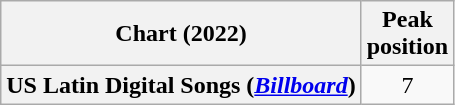<table class="wikitable sortable plainrowheaders" style="text-align:center">
<tr>
<th scope="col">Chart (2022)</th>
<th scope="col">Peak<br>position</th>
</tr>
<tr>
<th scope="row">US Latin Digital Songs (<em><a href='#'>Billboard</a></em>)</th>
<td>7</td>
</tr>
</table>
